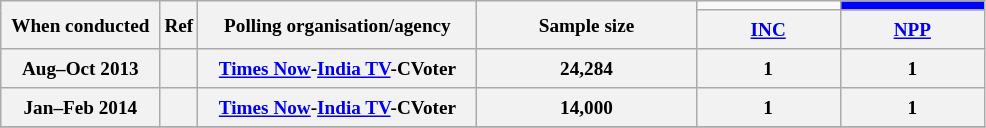<table class="wikitable" style="text-align:center;font-size:80%;line-height:20px;">
<tr>
<th class="wikitable" rowspan="2" width="100px">When conducted</th>
<th class="wikitable" rowspan="2" width="10px">Ref</th>
<th class="wikitable" rowspan="2" width="180px">Polling organisation/agency</th>
<th class="wikitable" rowspan="2" width="140px">Sample size</th>
<td bgcolor=></td>
<td style="background:blue;"></td>
</tr>
<tr>
<th class="wikitable" width="90px"><a href='#'>INC</a></th>
<th class="wikitable" width="90px"><a href='#'>NPP</a></th>
</tr>
<tr class="hintergrundfarbe2" style="text-align:center">
<th>Aug–Oct 2013</th>
<th></th>
<th><a href='#'>Times Now</a>-<a href='#'>India TV</a>-CVoter</th>
<th>24,284</th>
<th>1</th>
<th>1</th>
</tr>
<tr class="hintergrundfarbe2" style="text-align:center">
<th>Jan–Feb 2014</th>
<th></th>
<th><a href='#'>Times Now</a>-<a href='#'>India TV</a>-CVoter</th>
<th>14,000</th>
<th>1</th>
<th>1</th>
</tr>
<tr>
</tr>
</table>
